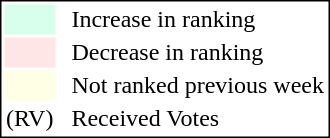<table style="border:1px solid black;">
<tr>
<td style="background:#D8FFEB; width:20px;"></td>
<td> </td>
<td>Increase in ranking</td>
</tr>
<tr>
<td style="background:#FFE6E6; width:20px;"></td>
<td> </td>
<td>Decrease in ranking</td>
</tr>
<tr>
<td style="background:#FFFFE6; width:20px;"></td>
<td> </td>
<td>Not ranked previous week</td>
</tr>
<tr>
<td>(RV)</td>
<td> </td>
<td>Received Votes</td>
</tr>
</table>
